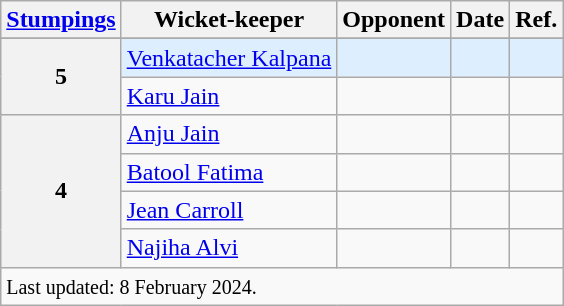<table class="wikitable">
<tr>
<th scope="col"><a href='#'>Stumpings</a></th>
<th scope="col">Wicket-keeper</th>
<th scope="col">Opponent</th>
<th scope="col">Date</th>
<th scope="col">Ref.</th>
</tr>
<tr>
</tr>
<tr style="background-color:#def;">
<th scope="row" rowspan=2>5</th>
<td> <a href='#'>Venkatacher Kalpana</a></td>
<td></td>
<td><a href='#'></a></td>
<td></td>
</tr>
<tr>
<td> <a href='#'>Karu Jain</a></td>
<td></td>
<td><a href='#'></a></td>
<td></td>
</tr>
<tr>
<th scope="row" rowspan=4>4</th>
<td> <a href='#'>Anju Jain</a></td>
<td></td>
<td><a href='#'></a></td>
<td></td>
</tr>
<tr>
<td> <a href='#'>Batool Fatima</a></td>
<td></td>
<td><a href='#'></a></td>
<td></td>
</tr>
<tr>
<td> <a href='#'>Jean Carroll</a></td>
<td></td>
<td><a href='#'></a></td>
<td></td>
</tr>
<tr>
<td> <a href='#'>Najiha Alvi</a></td>
<td></td>
<td><a href='#'></a></td>
<td></td>
</tr>
<tr>
<td colspan="5" scope="row"><small>Last updated: 8 February 2024.</small></td>
</tr>
</table>
